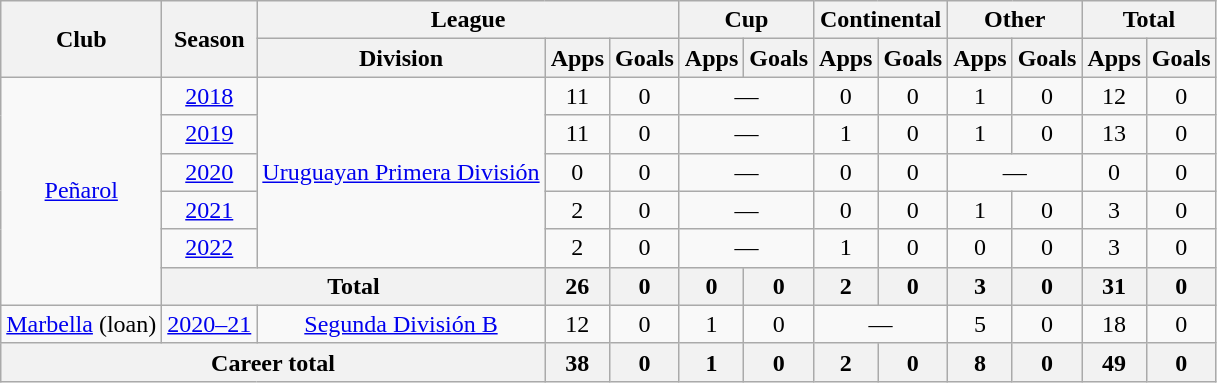<table class="wikitable" Style="text-align: center">
<tr>
<th rowspan="2">Club</th>
<th rowspan="2">Season</th>
<th colspan="3">League</th>
<th colspan="2">Cup</th>
<th colspan="2">Continental</th>
<th colspan="2">Other</th>
<th colspan="2">Total</th>
</tr>
<tr>
<th>Division</th>
<th>Apps</th>
<th>Goals</th>
<th>Apps</th>
<th>Goals</th>
<th>Apps</th>
<th>Goals</th>
<th>Apps</th>
<th>Goals</th>
<th>Apps</th>
<th>Goals</th>
</tr>
<tr>
<td rowspan="6"><a href='#'>Peñarol</a></td>
<td><a href='#'>2018</a></td>
<td rowspan="5"><a href='#'>Uruguayan Primera División</a></td>
<td>11</td>
<td>0</td>
<td colspan="2">—</td>
<td>0</td>
<td>0</td>
<td>1</td>
<td>0</td>
<td>12</td>
<td>0</td>
</tr>
<tr>
<td><a href='#'>2019</a></td>
<td>11</td>
<td>0</td>
<td colspan="2">—</td>
<td>1</td>
<td>0</td>
<td>1</td>
<td>0</td>
<td>13</td>
<td>0</td>
</tr>
<tr>
<td><a href='#'>2020</a></td>
<td>0</td>
<td>0</td>
<td colspan="2">—</td>
<td>0</td>
<td>0</td>
<td colspan="2">—</td>
<td>0</td>
<td>0</td>
</tr>
<tr>
<td><a href='#'>2021</a></td>
<td>2</td>
<td>0</td>
<td colspan="2">—</td>
<td>0</td>
<td>0</td>
<td>1</td>
<td>0</td>
<td>3</td>
<td>0</td>
</tr>
<tr>
<td><a href='#'>2022</a></td>
<td>2</td>
<td>0</td>
<td colspan="2">—</td>
<td>1</td>
<td>0</td>
<td>0</td>
<td>0</td>
<td>3</td>
<td>0</td>
</tr>
<tr>
<th colspan="2">Total</th>
<th>26</th>
<th>0</th>
<th>0</th>
<th>0</th>
<th>2</th>
<th>0</th>
<th>3</th>
<th>0</th>
<th>31</th>
<th>0</th>
</tr>
<tr>
<td rowspan="1"><a href='#'>Marbella</a> (loan)</td>
<td><a href='#'>2020–21</a></td>
<td rowspan="1"><a href='#'>Segunda División B</a></td>
<td>12</td>
<td>0</td>
<td>1</td>
<td>0</td>
<td colspan="2">—</td>
<td>5</td>
<td>0</td>
<td>18</td>
<td>0</td>
</tr>
<tr>
<th colspan="3">Career total</th>
<th>38</th>
<th>0</th>
<th>1</th>
<th>0</th>
<th>2</th>
<th>0</th>
<th>8</th>
<th>0</th>
<th>49</th>
<th>0</th>
</tr>
</table>
